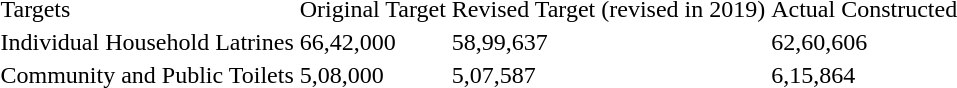<table class=" wiki table">
<tr>
<td>Targets</td>
<td>Original Target</td>
<td>Revised Target (revised in 2019)</td>
<td>Actual Constructed</td>
</tr>
<tr>
<td>Individual Household Latrines</td>
<td>66,42,000</td>
<td>58,99,637</td>
<td>62,60,606</td>
</tr>
<tr>
<td>Community and Public Toilets</td>
<td>5,08,000</td>
<td>5,07,587</td>
<td>6,15,864</td>
</tr>
</table>
